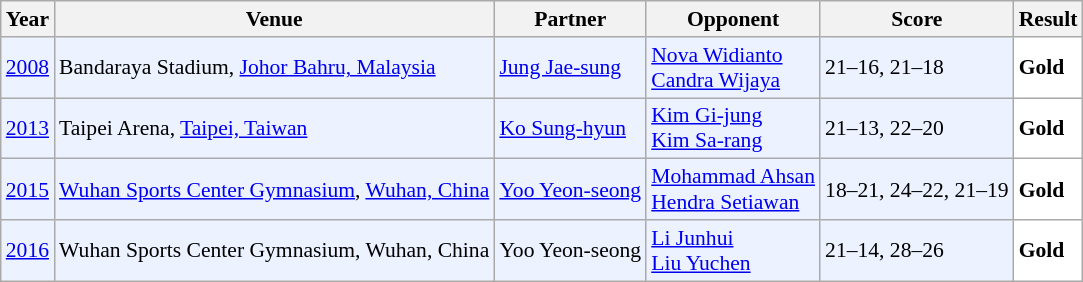<table class="sortable wikitable" style="font-size: 90%;">
<tr>
<th>Year</th>
<th>Venue</th>
<th>Partner</th>
<th>Opponent</th>
<th>Score</th>
<th>Result</th>
</tr>
<tr style="background:#ECF2FF">
<td align="center"><a href='#'>2008</a></td>
<td align="left">Bandaraya Stadium, <a href='#'>Johor Bahru, Malaysia</a></td>
<td align="left"> <a href='#'>Jung Jae-sung</a></td>
<td align="left"> <a href='#'>Nova Widianto</a> <br>  <a href='#'>Candra Wijaya</a></td>
<td align="left">21–16, 21–18</td>
<td style="text-align:left; background:white"> <strong>Gold</strong></td>
</tr>
<tr style="background:#ECF2FF">
<td align="center"><a href='#'>2013</a></td>
<td align="left">Taipei Arena, <a href='#'>Taipei, Taiwan</a></td>
<td align="left"> <a href='#'>Ko Sung-hyun</a></td>
<td align="left"> <a href='#'>Kim Gi-jung</a> <br>  <a href='#'>Kim Sa-rang</a></td>
<td align="left">21–13, 22–20</td>
<td style="text-align:left; background:white"> <strong>Gold</strong></td>
</tr>
<tr style="background:#ECF2FF">
<td align="center"><a href='#'>2015</a></td>
<td align="left"><a href='#'>Wuhan Sports Center Gymnasium</a>, <a href='#'>Wuhan, China</a></td>
<td align="left"> <a href='#'>Yoo Yeon-seong</a></td>
<td align="left"> <a href='#'>Mohammad Ahsan</a> <br>  <a href='#'>Hendra Setiawan</a></td>
<td align="left">18–21, 24–22, 21–19</td>
<td style="text-align:left; background:white"> <strong>Gold</strong></td>
</tr>
<tr style="background:#ECF2FF">
<td align="center"><a href='#'>2016</a></td>
<td align="left">Wuhan Sports Center Gymnasium, Wuhan, China</td>
<td align="left"> Yoo Yeon-seong</td>
<td align="left"> <a href='#'>Li Junhui</a> <br>  <a href='#'>Liu Yuchen</a></td>
<td align="left">21–14, 28–26</td>
<td style="text-align:left; background:white"> <strong>Gold</strong></td>
</tr>
</table>
